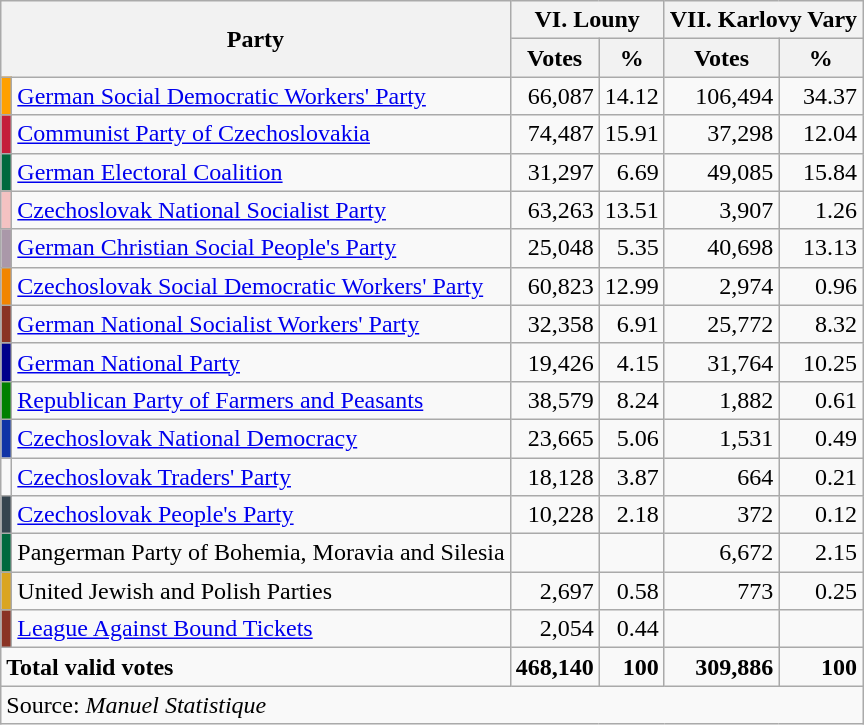<table class=wikitable style=text-align:right>
<tr>
<th colspan=2 rowspan=2>Party</th>
<th colspan=2>VI. Louny</th>
<th colspan=2>VII. Karlovy Vary</th>
</tr>
<tr>
<th>Votes</th>
<th>%</th>
<th>Votes</th>
<th>%</th>
</tr>
<tr>
<td bgcolor=#FFA000></td>
<td align=left><a href='#'>German Social Democratic Workers' Party</a></td>
<td>66,087</td>
<td>14.12</td>
<td>106,494</td>
<td>34.37</td>
</tr>
<tr>
<td bgcolor=#C41E3A></td>
<td align=left><a href='#'>Communist Party of Czechoslovakia</a></td>
<td>74,487</td>
<td>15.91</td>
<td>37,298</td>
<td>12.04</td>
</tr>
<tr>
<td bgcolor=#00693E></td>
<td align=left><a href='#'>German Electoral Coalition</a></td>
<td>31,297</td>
<td>6.69</td>
<td>49,085</td>
<td>15.84</td>
</tr>
<tr>
<td bgcolor=F4C2C2></td>
<td align=left><a href='#'>Czechoslovak National Socialist Party</a></td>
<td>63,263</td>
<td>13.51</td>
<td>3,907</td>
<td>1.26</td>
</tr>
<tr>
<td bgcolor=#AA98A9></td>
<td align=left><a href='#'>German Christian Social People's Party</a></td>
<td>25,048</td>
<td>5.35</td>
<td>40,698</td>
<td>13.13</td>
</tr>
<tr>
<td bgcolor=F28500></td>
<td align=left><a href='#'>Czechoslovak Social Democratic Workers' Party</a></td>
<td>60,823</td>
<td>12.99</td>
<td>2,974</td>
<td>0.96</td>
</tr>
<tr>
<td bgcolor=#8A3324></td>
<td align=left><a href='#'>German National Socialist Workers' Party</a></td>
<td>32,358</td>
<td>6.91</td>
<td>25,772</td>
<td>8.32</td>
</tr>
<tr>
<td bgcolor=#00008B></td>
<td align=left><a href='#'>German National Party</a></td>
<td>19,426</td>
<td>4.15</td>
<td>31,764</td>
<td>10.25</td>
</tr>
<tr>
<td bgcolor=#008000></td>
<td align=left><a href='#'>Republican Party of Farmers and Peasants</a></td>
<td>38,579</td>
<td>8.24</td>
<td>1,882</td>
<td>0.61</td>
</tr>
<tr>
<td bgcolor=#1034A6></td>
<td align=left><a href='#'>Czechoslovak National Democracy</a></td>
<td>23,665</td>
<td>5.06</td>
<td>1,531</td>
<td>0.49</td>
</tr>
<tr>
<td bgcolor=></td>
<td align=left><a href='#'>Czechoslovak Traders' Party</a></td>
<td>18,128</td>
<td>3.87</td>
<td>664</td>
<td>0.21</td>
</tr>
<tr>
<td bgcolor=#36454F></td>
<td align=left><a href='#'>Czechoslovak People's Party</a></td>
<td>10,228</td>
<td>2.18</td>
<td>372</td>
<td>0.12</td>
</tr>
<tr>
<td bgcolor=#00693E></td>
<td align=left>Pangerman Party of Bohemia, Moravia and Silesia</td>
<td></td>
<td></td>
<td>6,672</td>
<td>2.15</td>
</tr>
<tr>
<td bgcolor=#DAA520></td>
<td align=left>United Jewish and Polish Parties</td>
<td>2,697</td>
<td>0.58</td>
<td>773</td>
<td>0.25</td>
</tr>
<tr>
<td bgcolor=#8A3324></td>
<td align=left><a href='#'>League Against Bound Tickets</a></td>
<td>2,054</td>
<td>0.44</td>
<td></td>
<td></td>
</tr>
<tr>
<td colspan=2 align=left><strong>Total valid votes</strong></td>
<td><strong>468,140</strong></td>
<td><strong>100</strong></td>
<td><strong>309,886</strong></td>
<td><strong>100</strong></td>
</tr>
<tr>
<td align=left colspan=6>Source: <em>Manuel Statistique</em></td>
</tr>
</table>
